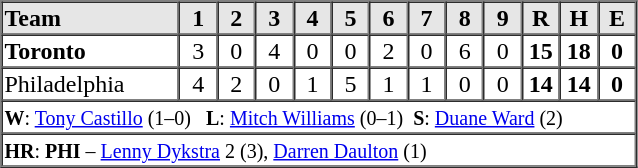<table border=1 cellspacing=0 width=425 style="margin-left:3em;">
<tr style="text-align:center; background-color:#e6e6e6;">
<th align=left width=28%>Team</th>
<th width=6%>1</th>
<th width=6%>2</th>
<th width=6%>3</th>
<th width=6%>4</th>
<th width=6%>5</th>
<th width=6%>6</th>
<th width=6%>7</th>
<th width=6%>8</th>
<th width=6%>9</th>
<th width=6%>R</th>
<th width=6%>H</th>
<th width=6%>E</th>
</tr>
<tr style="text-align:center;">
<td align=left><strong>Toronto</strong></td>
<td>3</td>
<td>0</td>
<td>4</td>
<td>0</td>
<td>0</td>
<td>2</td>
<td>0</td>
<td>6</td>
<td>0</td>
<td><strong>15</strong></td>
<td><strong>18</strong></td>
<td><strong>0</strong></td>
</tr>
<tr style="text-align:center;">
<td align=left>Philadelphia</td>
<td>4</td>
<td>2</td>
<td>0</td>
<td>1</td>
<td>5</td>
<td>1</td>
<td>1</td>
<td>0</td>
<td>0</td>
<td><strong>14</strong></td>
<td><strong>14</strong></td>
<td><strong>0</strong></td>
</tr>
<tr style="text-align:left;">
<td colspan=13><small><strong>W</strong>: <a href='#'>Tony Castillo</a> (1–0)   <strong>L</strong>: <a href='#'>Mitch Williams</a> (0–1)  <strong>S</strong>: <a href='#'>Duane Ward</a> (2)</small></td>
</tr>
<tr style="text-align:left;">
<td colspan=13><small><strong>HR</strong>: <strong>PHI</strong> – <a href='#'>Lenny Dykstra</a> 2 (3), <a href='#'>Darren Daulton</a> (1)</small></td>
</tr>
</table>
